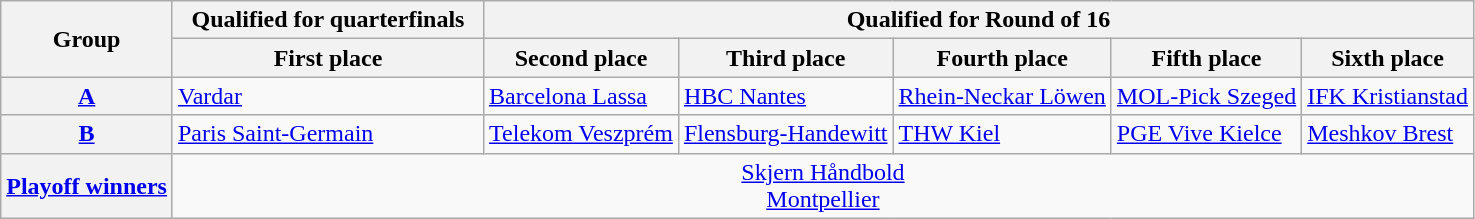<table class=wikitable>
<tr>
<th rowspan=2>Group</th>
<th width=200>Qualified for quarterfinals</th>
<th width=200 colspan=5>Qualified for Round of 16</th>
</tr>
<tr>
<th>First place</th>
<th>Second place</th>
<th>Third place</th>
<th>Fourth place</th>
<th>Fifth place</th>
<th>Sixth place</th>
</tr>
<tr>
<th><a href='#'>A</a></th>
<td> <a href='#'>Vardar</a></td>
<td> <a href='#'>Barcelona Lassa</a></td>
<td> <a href='#'>HBC Nantes</a></td>
<td> <a href='#'>Rhein-Neckar Löwen</a></td>
<td> <a href='#'>MOL-Pick Szeged</a></td>
<td> <a href='#'>IFK Kristianstad</a></td>
</tr>
<tr>
<th><a href='#'>B</a></th>
<td> <a href='#'>Paris Saint-Germain</a></td>
<td> <a href='#'>Telekom Veszprém</a></td>
<td> <a href='#'>Flensburg-Handewitt</a></td>
<td> <a href='#'>THW Kiel</a></td>
<td> <a href='#'>PGE Vive Kielce</a></td>
<td> <a href='#'>Meshkov Brest</a></td>
</tr>
<tr>
<th><a href='#'>Playoff winners</a></th>
<td colspan=7 align=center> <a href='#'>Skjern Håndbold</a><br> <a href='#'>Montpellier</a></td>
</tr>
</table>
